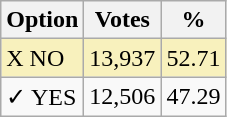<table class="wikitable">
<tr>
<th>Option</th>
<th>Votes</th>
<th>%</th>
</tr>
<tr>
<td style=background:#f8f1bd>X NO</td>
<td style=background:#f8f1bd>13,937</td>
<td style=background:#f8f1bd>52.71</td>
</tr>
<tr>
<td>✓ YES</td>
<td>12,506</td>
<td>47.29</td>
</tr>
</table>
